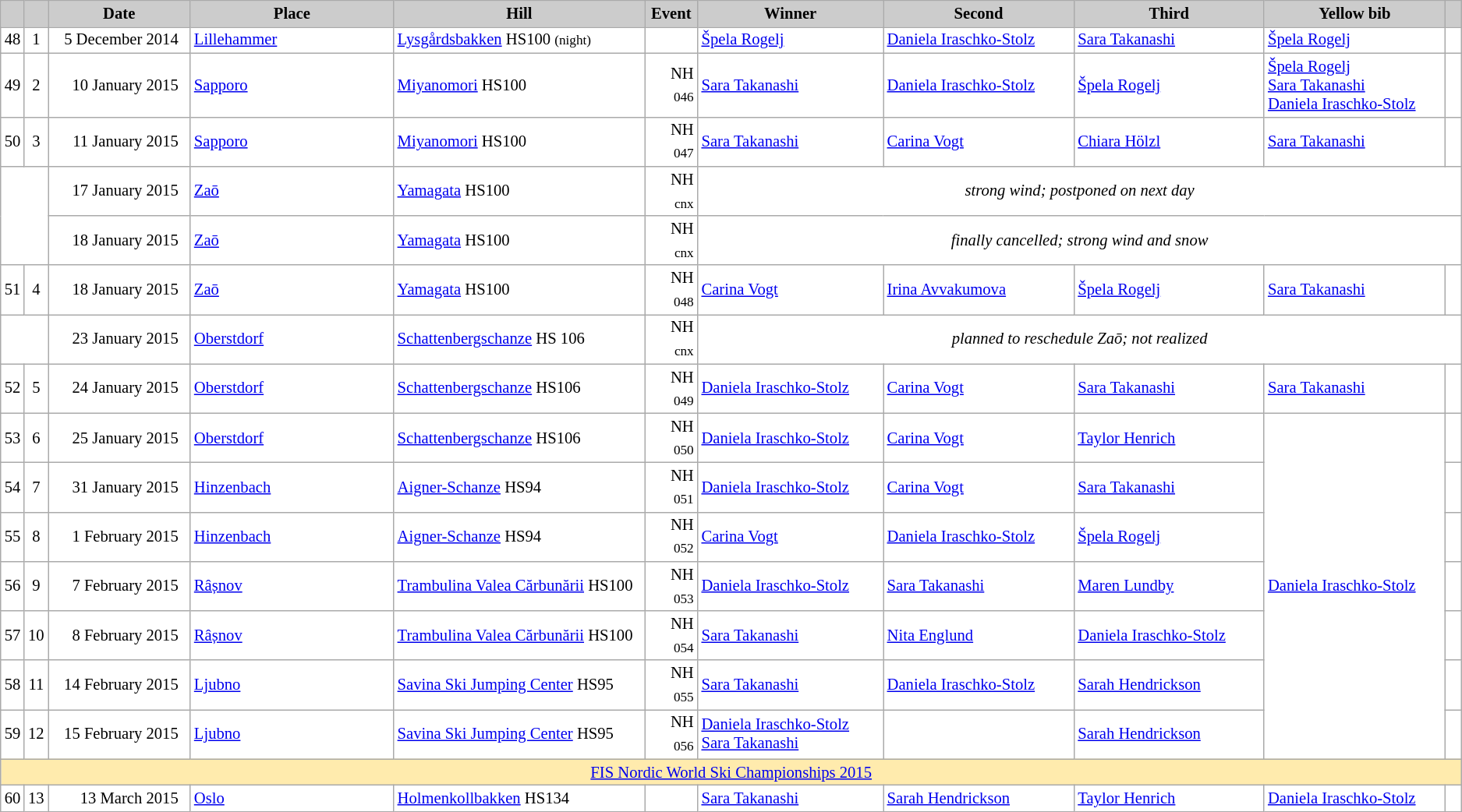<table class="wikitable plainrowheaders" style="background:#fff; font-size:86%; line-height:16px; border:grey solid 1px; border-collapse:collapse;">
<tr>
<th scope="col" style="background:#ccc; width=20 px;"></th>
<th scope="col" style="background:#ccc; width=30 px;"></th>
<th scope="col" style="background:#ccc; width:135px;">Date</th>
<th scope="col" style="background:#ccc; width:200px;">Place</th>
<th scope="col" style="background:#ccc; width:240px;">Hill</th>
<th scope="col" style="background:#ccc; width:40px;">Event</th>
<th scope="col" style="background:#ccc; width:185px;">Winner</th>
<th scope="col" style="background:#ccc; width:185px;">Second</th>
<th scope="col" style="background:#ccc; width:185px;">Third</th>
<th scope="col" style="background:#ccc; width:180px;">Yellow bib</th>
<th scope="col" style="background:#ccc; width:10px;"></th>
</tr>
<tr>
<td align=center>48</td>
<td align=center>1</td>
<td align=right>5 December 2014  </td>
<td> <a href='#'>Lillehammer</a></td>
<td><a href='#'>Lysgårdsbakken</a> HS100 <small>(night)</small></td>
<td align=right></td>
<td> <a href='#'>Špela Rogelj</a></td>
<td> <a href='#'>Daniela Iraschko-Stolz</a></td>
<td> <a href='#'>Sara Takanashi</a></td>
<td> <a href='#'>Špela Rogelj</a></td>
<td></td>
</tr>
<tr>
<td align=center>49</td>
<td align=center>2</td>
<td align=right>10 January 2015  </td>
<td> <a href='#'>Sapporo</a></td>
<td><a href='#'>Miyanomori</a> HS100</td>
<td align=right>NH <sub>046</sub></td>
<td> <a href='#'>Sara Takanashi</a></td>
<td> <a href='#'>Daniela Iraschko-Stolz</a></td>
<td> <a href='#'>Špela Rogelj</a></td>
<td> <a href='#'>Špela Rogelj</a><br> <a href='#'>Sara Takanashi</a><br> <a href='#'>Daniela Iraschko-Stolz</a></td>
<td></td>
</tr>
<tr>
<td align=center>50</td>
<td align=center>3</td>
<td align=right>11 January 2015  </td>
<td> <a href='#'>Sapporo</a></td>
<td><a href='#'>Miyanomori</a> HS100</td>
<td align=right>NH <sub>047</sub></td>
<td> <a href='#'>Sara Takanashi</a></td>
<td> <a href='#'>Carina Vogt</a></td>
<td> <a href='#'>Chiara Hölzl</a></td>
<td> <a href='#'>Sara Takanashi</a></td>
<td></td>
</tr>
<tr>
<td rowspan=2 colspan=2></td>
<td align=right>17 January 2015  </td>
<td> <a href='#'>Zaō</a></td>
<td><a href='#'>Yamagata</a> HS100</td>
<td align=right>NH <sub>cnx</sub></td>
<td colspan=5 align=center><em>strong wind; postponed on next day</em></td>
</tr>
<tr>
<td align=right><small></small><small></small>18 January 2015  </td>
<td> <a href='#'>Zaō</a></td>
<td><a href='#'>Yamagata</a> HS100</td>
<td align=right>NH <sub>cnx</sub></td>
<td colspan=5 align=center><em>finally cancelled; strong wind and snow</em></td>
</tr>
<tr>
<td align=center>51</td>
<td align=center>4</td>
<td align=right><small></small>18 January 2015  </td>
<td> <a href='#'>Zaō</a></td>
<td><a href='#'>Yamagata</a> HS100</td>
<td align=right>NH <sub>048</sub></td>
<td> <a href='#'>Carina Vogt</a></td>
<td> <a href='#'>Irina Avvakumova</a></td>
<td> <a href='#'>Špela Rogelj</a></td>
<td> <a href='#'>Sara Takanashi</a></td>
<td></td>
</tr>
<tr>
<td colspan=2></td>
<td align=right>23 January 2015  </td>
<td> <a href='#'>Oberstdorf</a></td>
<td><a href='#'>Schattenbergschanze</a> HS 106</td>
<td align=right>NH <sub>cnx</sub></td>
<td colspan=5 align=center><em>planned to reschedule Zaō; not realized</em></td>
</tr>
<tr>
<td align=center>52</td>
<td align=center>5</td>
<td align=right>24 January 2015  </td>
<td> <a href='#'>Oberstdorf</a></td>
<td><a href='#'>Schattenbergschanze</a> HS106</td>
<td align=right>NH <sub>049</sub></td>
<td> <a href='#'>Daniela Iraschko-Stolz</a></td>
<td> <a href='#'>Carina Vogt</a></td>
<td> <a href='#'>Sara Takanashi</a></td>
<td> <a href='#'>Sara Takanashi</a></td>
<td></td>
</tr>
<tr>
<td align=center>53</td>
<td align=center>6</td>
<td align=right>25 January 2015  </td>
<td> <a href='#'>Oberstdorf</a></td>
<td><a href='#'>Schattenbergschanze</a> HS106</td>
<td align=right>NH <sub>050</sub></td>
<td> <a href='#'>Daniela Iraschko-Stolz</a></td>
<td> <a href='#'>Carina Vogt</a></td>
<td> <a href='#'>Taylor Henrich</a></td>
<td rowspan=7> <a href='#'>Daniela Iraschko-Stolz</a></td>
<td></td>
</tr>
<tr>
<td align=center>54</td>
<td align=center>7</td>
<td align=right>31 January 2015  </td>
<td> <a href='#'>Hinzenbach</a></td>
<td><a href='#'>Aigner-Schanze</a> HS94</td>
<td align=right>NH <sub>051</sub></td>
<td> <a href='#'>Daniela Iraschko-Stolz</a></td>
<td> <a href='#'>Carina Vogt</a></td>
<td> <a href='#'>Sara Takanashi</a></td>
<td></td>
</tr>
<tr>
<td align=center>55</td>
<td align=center>8</td>
<td align=right>1 February 2015  </td>
<td> <a href='#'>Hinzenbach</a></td>
<td><a href='#'>Aigner-Schanze</a> HS94</td>
<td align=right>NH <sub>052</sub></td>
<td> <a href='#'>Carina Vogt</a></td>
<td> <a href='#'>Daniela Iraschko-Stolz</a></td>
<td> <a href='#'>Špela Rogelj</a></td>
<td></td>
</tr>
<tr>
<td align=center>56</td>
<td align=center>9</td>
<td align=right>7 February 2015  </td>
<td> <a href='#'>Râșnov</a></td>
<td><a href='#'>Trambulina Valea Cărbunării</a> HS100</td>
<td align=right>NH <sub>053</sub></td>
<td> <a href='#'>Daniela Iraschko-Stolz</a></td>
<td> <a href='#'>Sara Takanashi</a></td>
<td> <a href='#'>Maren Lundby</a></td>
<td></td>
</tr>
<tr>
<td align=center>57</td>
<td align=center>10</td>
<td align=right><small></small>8 February 2015  </td>
<td> <a href='#'>Râșnov</a></td>
<td><a href='#'>Trambulina Valea Cărbunării</a> HS100</td>
<td align=right>NH <sub>054</sub></td>
<td> <a href='#'>Sara Takanashi</a></td>
<td> <a href='#'>Nita Englund</a></td>
<td> <a href='#'>Daniela Iraschko-Stolz</a></td>
<td></td>
</tr>
<tr>
<td align=center>58</td>
<td align=center>11</td>
<td align=right>14 February 2015  </td>
<td> <a href='#'>Ljubno</a></td>
<td><a href='#'>Savina Ski Jumping Center</a> HS95</td>
<td align=right>NH <sub>055</sub></td>
<td> <a href='#'>Sara Takanashi</a></td>
<td> <a href='#'>Daniela Iraschko-Stolz</a></td>
<td> <a href='#'>Sarah Hendrickson</a></td>
<td></td>
</tr>
<tr>
<td align=center>59</td>
<td align=center>12</td>
<td align=right>15 February 2015  </td>
<td> <a href='#'>Ljubno</a></td>
<td><a href='#'>Savina Ski Jumping Center</a> HS95</td>
<td align=right>NH <sub>056</sub></td>
<td> <a href='#'>Daniela Iraschko-Stolz</a><br> <a href='#'>Sara Takanashi</a></td>
<td></td>
<td> <a href='#'>Sarah Hendrickson</a></td>
<td></td>
</tr>
<tr style="background:#FFEBAD">
<td colspan=11 align=center><a href='#'>FIS Nordic World Ski Championships 2015</a></td>
</tr>
<tr>
<td align=center>60</td>
<td align=center>13</td>
<td align=right>13 March 2015  </td>
<td> <a href='#'>Oslo</a></td>
<td><a href='#'>Holmenkollbakken</a> HS134</td>
<td align=right></td>
<td> <a href='#'>Sara Takanashi</a></td>
<td> <a href='#'>Sarah Hendrickson</a></td>
<td> <a href='#'>Taylor Henrich</a></td>
<td> <a href='#'>Daniela Iraschko-Stolz</a></td>
<td></td>
</tr>
</table>
